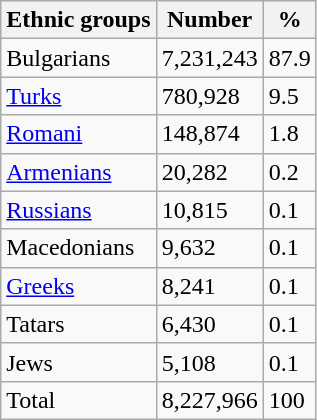<table class="wikitable">
<tr>
<th>Ethnic groups</th>
<th>Number</th>
<th>%</th>
</tr>
<tr>
<td>Bulgarians</td>
<td>7,231,243</td>
<td>87.9</td>
</tr>
<tr>
<td><a href='#'>Turks</a></td>
<td>780,928</td>
<td>9.5</td>
</tr>
<tr>
<td><a href='#'>Romani</a></td>
<td>148,874</td>
<td>1.8</td>
</tr>
<tr>
<td><a href='#'>Armenians</a></td>
<td>20,282</td>
<td>0.2</td>
</tr>
<tr>
<td><a href='#'>Russians</a></td>
<td>10,815</td>
<td>0.1</td>
</tr>
<tr>
<td>Macedonians</td>
<td>9,632</td>
<td>0.1</td>
</tr>
<tr>
<td><a href='#'>Greeks</a></td>
<td>8,241</td>
<td>0.1</td>
</tr>
<tr>
<td>Tatars</td>
<td>6,430</td>
<td>0.1</td>
</tr>
<tr>
<td>Jews</td>
<td>5,108</td>
<td>0.1</td>
</tr>
<tr>
<td>Total</td>
<td>8,227,966</td>
<td>100</td>
</tr>
</table>
